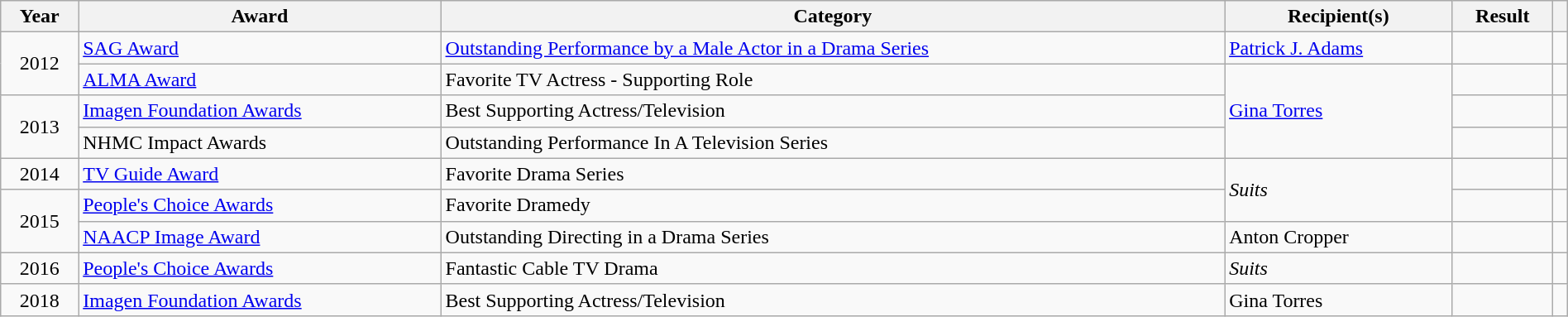<table class="wikitable sortable plainrowheaders" style="width:100%;">
<tr>
<th scope="col">Year</th>
<th scope="col">Award</th>
<th scope="col">Category</th>
<th scope="col">Recipient(s)</th>
<th scope="col">Result</th>
<th scope="col" class="unsortable"></th>
</tr>
<tr>
<td rowspan="2" align=center>2012</td>
<td><a href='#'>SAG Award</a></td>
<td><a href='#'>Outstanding Performance by a Male Actor in a Drama Series</a></td>
<td><a href='#'>Patrick J. Adams</a></td>
<td></td>
<td></td>
</tr>
<tr>
<td><a href='#'>ALMA Award</a></td>
<td>Favorite TV Actress - Supporting Role</td>
<td rowspan="3"><a href='#'>Gina Torres</a></td>
<td></td>
<td></td>
</tr>
<tr>
<td rowspan="2" align=center>2013</td>
<td><a href='#'>Imagen Foundation Awards</a></td>
<td>Best Supporting Actress/Television</td>
<td></td>
<td></td>
</tr>
<tr>
<td>NHMC Impact Awards</td>
<td>Outstanding Performance In A Television Series</td>
<td></td>
<td></td>
</tr>
<tr>
<td align=center>2014</td>
<td><a href='#'>TV Guide Award</a></td>
<td>Favorite Drama Series</td>
<td rowspan="2"><em>Suits</em></td>
<td></td>
<td></td>
</tr>
<tr>
<td rowspan="2" align=center>2015</td>
<td><a href='#'>People's Choice Awards</a></td>
<td>Favorite Dramedy</td>
<td></td>
<td></td>
</tr>
<tr>
<td><a href='#'>NAACP Image Award</a></td>
<td>Outstanding Directing in a Drama Series</td>
<td>Anton Cropper <br></td>
<td></td>
<td></td>
</tr>
<tr>
<td align=center>2016</td>
<td><a href='#'>People's Choice Awards</a></td>
<td>Fantastic Cable TV Drama</td>
<td><em>Suits</em></td>
<td></td>
<td></td>
</tr>
<tr>
<td align=center>2018</td>
<td><a href='#'>Imagen Foundation Awards</a></td>
<td>Best Supporting Actress/Television</td>
<td>Gina Torres</td>
<td></td>
<td></td>
</tr>
</table>
